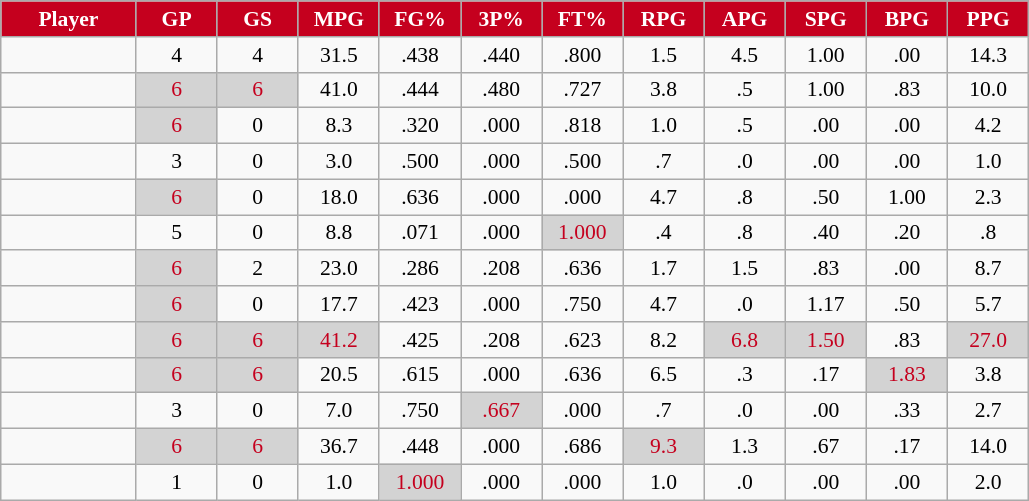<table class="wikitable sortable" style="font-size:90%; text-align:center;">
<tr>
<th style="background:#c5001e;color:white;" width="10%">Player</th>
<th style="background:#c5001e;color:white;" width="6%">GP</th>
<th style="background:#c5001e;color:white;" width="6%">GS</th>
<th style="background:#c5001e;color:white;" width="6%">MPG</th>
<th style="background:#c5001e;color:white;" width="6%">FG%</th>
<th style="background:#c5001e;color:white;" width="6%">3P%</th>
<th style="background:#c5001e;color:white;" width="6%">FT%</th>
<th style="background:#c5001e;color:white;" width="6%">RPG</th>
<th style="background:#c5001e;color:white;" width="6%">APG</th>
<th style="background:#c5001e;color:white;" width="6%">SPG</th>
<th style="background:#c5001e;color:white;" width="6%">BPG</th>
<th style="background:#c5001e;color:white;" width="6%">PPG</th>
</tr>
<tr>
<td></td>
<td>4</td>
<td>4</td>
<td>31.5</td>
<td>.438</td>
<td>.440</td>
<td>.800</td>
<td>1.5</td>
<td>4.5</td>
<td>1.00</td>
<td>.00</td>
<td>14.3</td>
</tr>
<tr>
<td></td>
<td style="background:lightgrey;color:#c5001e;">6</td>
<td style="background:lightgrey;color:#c5001e;">6</td>
<td>41.0</td>
<td>.444</td>
<td>.480</td>
<td>.727</td>
<td>3.8</td>
<td>.5</td>
<td>1.00</td>
<td>.83</td>
<td>10.0</td>
</tr>
<tr>
<td></td>
<td style="background:lightgrey;color:#c5001e;">6</td>
<td>0</td>
<td>8.3</td>
<td>.320</td>
<td>.000</td>
<td>.818</td>
<td>1.0</td>
<td>.5</td>
<td>.00</td>
<td>.00</td>
<td>4.2</td>
</tr>
<tr>
<td></td>
<td>3</td>
<td>0</td>
<td>3.0</td>
<td>.500</td>
<td>.000</td>
<td>.500</td>
<td>.7</td>
<td>.0</td>
<td>.00</td>
<td>.00</td>
<td>1.0</td>
</tr>
<tr>
<td></td>
<td style="background:lightgrey;color:#c5001e;">6</td>
<td>0</td>
<td>18.0</td>
<td>.636</td>
<td>.000</td>
<td>.000</td>
<td>4.7</td>
<td>.8</td>
<td>.50</td>
<td>1.00</td>
<td>2.3</td>
</tr>
<tr>
<td></td>
<td>5</td>
<td>0</td>
<td>8.8</td>
<td>.071</td>
<td>.000</td>
<td style="background:lightgrey;color:#c5001e;">1.000</td>
<td>.4</td>
<td>.8</td>
<td>.40</td>
<td>.20</td>
<td>.8</td>
</tr>
<tr>
<td></td>
<td style="background:lightgrey;color:#c5001e;">6</td>
<td>2</td>
<td>23.0</td>
<td>.286</td>
<td>.208</td>
<td>.636</td>
<td>1.7</td>
<td>1.5</td>
<td>.83</td>
<td>.00</td>
<td>8.7</td>
</tr>
<tr>
<td></td>
<td style="background:lightgrey;color:#c5001e;">6</td>
<td>0</td>
<td>17.7</td>
<td>.423</td>
<td>.000</td>
<td>.750</td>
<td>4.7</td>
<td>.0</td>
<td>1.17</td>
<td>.50</td>
<td>5.7</td>
</tr>
<tr>
<td></td>
<td style="background:lightgrey;color:#c5001e;">6</td>
<td style="background:lightgrey;color:#c5001e;">6</td>
<td style="background:lightgrey;color:#c5001e;">41.2</td>
<td>.425</td>
<td>.208</td>
<td>.623</td>
<td>8.2</td>
<td style="background:lightgrey;color:#c5001e;">6.8</td>
<td style="background:lightgrey;color:#c5001e;">1.50</td>
<td>.83</td>
<td style="background:lightgrey;color:#c5001e;">27.0</td>
</tr>
<tr>
<td></td>
<td style="background:lightgrey;color:#c5001e;">6</td>
<td style="background:lightgrey;color:#c5001e;">6</td>
<td>20.5</td>
<td>.615</td>
<td>.000</td>
<td>.636</td>
<td>6.5</td>
<td>.3</td>
<td>.17</td>
<td style="background:lightgrey;color:#c5001e;">1.83</td>
<td>3.8</td>
</tr>
<tr>
<td></td>
<td>3</td>
<td>0</td>
<td>7.0</td>
<td>.750</td>
<td style="background:lightgrey;color:#c5001e;">.667</td>
<td>.000</td>
<td>.7</td>
<td>.0</td>
<td>.00</td>
<td>.33</td>
<td>2.7</td>
</tr>
<tr>
<td></td>
<td style="background:lightgrey;color:#c5001e;">6</td>
<td style="background:lightgrey;color:#c5001e;">6</td>
<td>36.7</td>
<td>.448</td>
<td>.000</td>
<td>.686</td>
<td style="background:lightgrey;color:#c5001e;">9.3</td>
<td>1.3</td>
<td>.67</td>
<td>.17</td>
<td>14.0</td>
</tr>
<tr>
<td></td>
<td>1</td>
<td>0</td>
<td>1.0</td>
<td style="background:lightgrey;color:#c5001e;">1.000</td>
<td>.000</td>
<td>.000</td>
<td>1.0</td>
<td>.0</td>
<td>.00</td>
<td>.00</td>
<td>2.0</td>
</tr>
</table>
